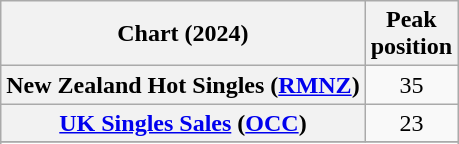<table class="wikitable sortable plainrowheaders" style="text-align:center">
<tr>
<th scope="col">Chart (2024)</th>
<th scope="col">Peak<br>position</th>
</tr>
<tr>
<th scope="row">New Zealand Hot Singles (<a href='#'>RMNZ</a>)</th>
<td>35</td>
</tr>
<tr>
<th scope="row"><a href='#'>UK Singles Sales</a> (<a href='#'>OCC</a>)</th>
<td>23</td>
</tr>
<tr>
</tr>
<tr>
</tr>
</table>
